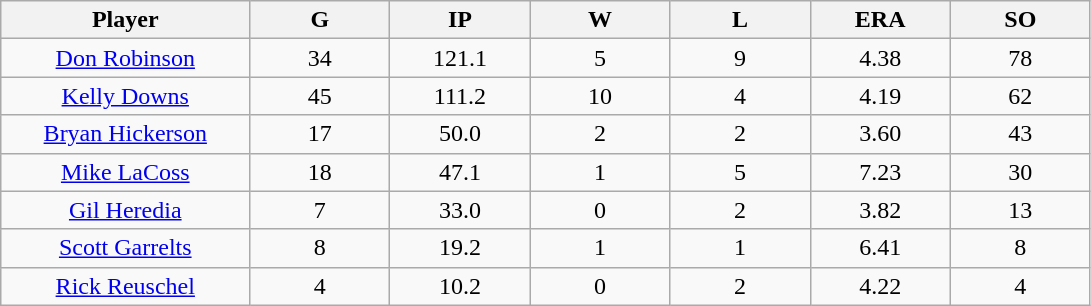<table class="wikitable sortable">
<tr>
<th bgcolor="#DDDDFF" width="16%">Player</th>
<th bgcolor="#DDDDFF" width="9%">G</th>
<th bgcolor="#DDDDFF" width="9%">IP</th>
<th bgcolor="#DDDDFF" width="9%">W</th>
<th bgcolor="#DDDDFF" width="9%">L</th>
<th bgcolor="#DDDDFF" width="9%">ERA</th>
<th bgcolor="#DDDDFF" width="9%">SO</th>
</tr>
<tr align="center">
<td><a href='#'>Don Robinson</a></td>
<td>34</td>
<td>121.1</td>
<td>5</td>
<td>9</td>
<td>4.38</td>
<td>78</td>
</tr>
<tr align=center>
<td><a href='#'>Kelly Downs</a></td>
<td>45</td>
<td>111.2</td>
<td>10</td>
<td>4</td>
<td>4.19</td>
<td>62</td>
</tr>
<tr align=center>
<td><a href='#'>Bryan Hickerson</a></td>
<td>17</td>
<td>50.0</td>
<td>2</td>
<td>2</td>
<td>3.60</td>
<td>43</td>
</tr>
<tr align=center>
<td><a href='#'>Mike LaCoss</a></td>
<td>18</td>
<td>47.1</td>
<td>1</td>
<td>5</td>
<td>7.23</td>
<td>30</td>
</tr>
<tr align=center>
<td><a href='#'>Gil Heredia</a></td>
<td>7</td>
<td>33.0</td>
<td>0</td>
<td>2</td>
<td>3.82</td>
<td>13</td>
</tr>
<tr align=center>
<td><a href='#'>Scott Garrelts</a></td>
<td>8</td>
<td>19.2</td>
<td>1</td>
<td>1</td>
<td>6.41</td>
<td>8</td>
</tr>
<tr align=center>
<td><a href='#'>Rick Reuschel</a></td>
<td>4</td>
<td>10.2</td>
<td>0</td>
<td>2</td>
<td>4.22</td>
<td>4</td>
</tr>
</table>
